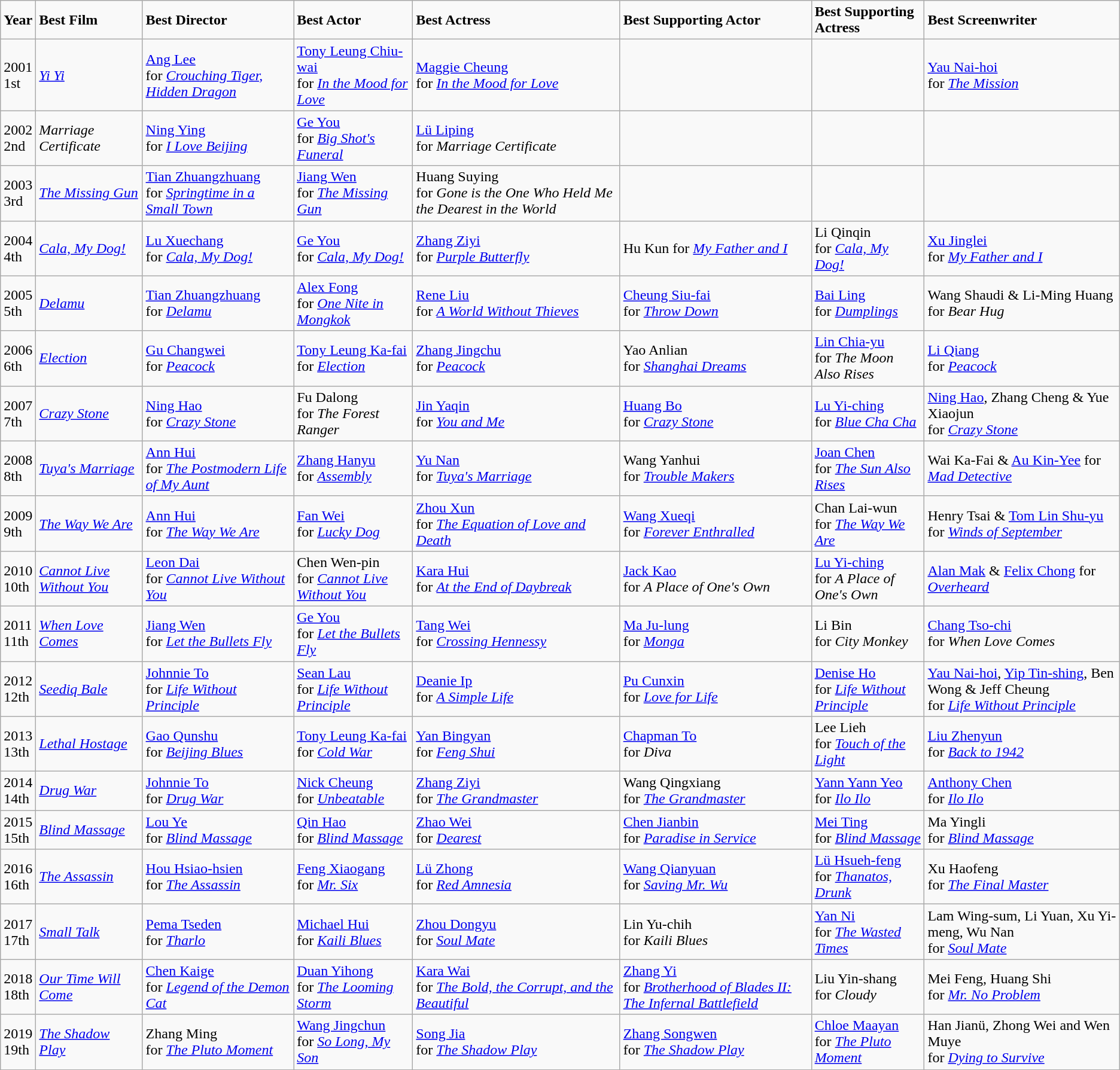<table border="2"cellpadding="3"cellspacing="0"style="border-collapse:collapse;margin:0auto;" class="wikitable">
<tr>
<td><strong>Year</strong></td>
<td><strong>Best Film</strong></td>
<td><strong>Best Director</strong></td>
<td><strong>Best Actor</strong></td>
<td><strong>Best Actress</strong></td>
<td><strong>Best Supporting Actor</strong></td>
<td><strong>Best Supporting Actress </strong></td>
<td><strong>Best Screenwriter </strong></td>
</tr>
<tr>
<td>2001<br>1st</td>
<td><em><a href='#'>Yi Yi</a></em></td>
<td><a href='#'>Ang Lee</a><br>for <em><a href='#'>Crouching Tiger, Hidden Dragon</a></em></td>
<td><a href='#'>Tony Leung Chiu-wai</a><br>for <em><a href='#'>In the Mood for Love</a></em><br></td>
<td><a href='#'>Maggie Cheung</a><br>for <em><a href='#'>In the Mood for Love</a></em></td>
<td></td>
<td></td>
<td><a href='#'>Yau Nai-hoi</a><br>for <em><a href='#'>The Mission</a></em></td>
</tr>
<tr>
<td>2002<br>2nd</td>
<td><em>Marriage Certificate</em></td>
<td><a href='#'>Ning Ying</a><br>for <em><a href='#'>I Love Beijing</a></em></td>
<td><a href='#'>Ge You</a><br>for <em><a href='#'>Big Shot's Funeral</a></em></td>
<td><a href='#'>Lü Liping</a><br>for  <em>Marriage Certificate</em></td>
<td></td>
<td></td>
<td></td>
</tr>
<tr>
<td>2003<br>3rd</td>
<td><em><a href='#'>The Missing Gun</a></em></td>
<td><a href='#'>Tian Zhuangzhuang</a><br> for <em><a href='#'>Springtime in a Small Town</a></em></td>
<td><a href='#'>Jiang Wen</a><br>for <em><a href='#'>The Missing Gun</a></em></td>
<td>Huang Suying<br>for <em>Gone is the One Who Held Me the Dearest in the World</em></td>
<td></td>
<td></td>
<td></td>
</tr>
<tr>
<td>2004<br>4th</td>
<td><em><a href='#'>Cala, My Dog!</a></em></td>
<td><a href='#'>Lu Xuechang</a><br>for <em><a href='#'>Cala, My Dog!</a></em></td>
<td><a href='#'>Ge You</a><br>for <em><a href='#'>Cala, My Dog!</a></em></td>
<td><a href='#'>Zhang Ziyi</a><br>for <em><a href='#'>Purple Butterfly</a></em></td>
<td>Hu Kun for <em><a href='#'>My Father and I</a></em></td>
<td>Li Qinqin<br>for <em><a href='#'>Cala, My Dog!</a></em></td>
<td><a href='#'>Xu Jinglei</a><br>for <em><a href='#'>My Father and I</a></em></td>
</tr>
<tr>
<td>2005<br>5th</td>
<td><em><a href='#'>Delamu</a></em></td>
<td><a href='#'>Tian Zhuangzhuang</a><br>for <em><a href='#'>Delamu</a></em></td>
<td><a href='#'>Alex Fong</a><br>for <em><a href='#'>One Nite in Mongkok</a></em></td>
<td><a href='#'>Rene Liu</a><br>for <em><a href='#'>A World Without Thieves</a></em></td>
<td><a href='#'>Cheung Siu-fai</a><br>for <em><a href='#'>Throw Down</a></em></td>
<td><a href='#'>Bai Ling</a><br>for <em><a href='#'>Dumplings</a></em></td>
<td>Wang Shaudi & Li-Ming Huang<br>for <em>Bear Hug</em></td>
</tr>
<tr>
<td>2006<br>6th</td>
<td><em><a href='#'>Election</a></em></td>
<td><a href='#'>Gu Changwei</a><br>for <em><a href='#'>Peacock</a></em></td>
<td><a href='#'>Tony Leung Ka-fai</a><br>for <em><a href='#'>Election</a></em></td>
<td><a href='#'>Zhang Jingchu</a><br>for <em><a href='#'>Peacock</a></em></td>
<td>Yao Anlian<br>for <em><a href='#'>Shanghai Dreams</a></em></td>
<td><a href='#'>Lin Chia-yu</a><br>for <em>The Moon Also Rises</em></td>
<td><a href='#'>Li Qiang</a><br>for <em><a href='#'>Peacock</a></em></td>
</tr>
<tr>
<td>2007<br>7th</td>
<td><em><a href='#'>Crazy Stone</a></em></td>
<td><a href='#'>Ning Hao</a><br>for <em><a href='#'>Crazy Stone</a></em></td>
<td>Fu Dalong<br>for <em>The Forest Ranger</em></td>
<td><a href='#'>Jin Yaqin</a><br>for <em><a href='#'>You and Me</a></em></td>
<td><a href='#'>Huang Bo</a><br>for <em><a href='#'>Crazy Stone</a></em></td>
<td><a href='#'>Lu Yi-ching</a><br>for <em><a href='#'>Blue Cha Cha</a></em></td>
<td><a href='#'>Ning Hao</a>, Zhang Cheng & Yue Xiaojun<br>for <em><a href='#'>Crazy Stone</a></em></td>
</tr>
<tr>
<td>2008<br>8th</td>
<td><em><a href='#'>Tuya's Marriage</a></em></td>
<td><a href='#'>Ann Hui</a><br>for <em><a href='#'>The Postmodern Life of My Aunt</a></em></td>
<td><a href='#'>Zhang Hanyu</a><br>for <em><a href='#'>Assembly</a></em></td>
<td><a href='#'>Yu Nan</a><br>for <em><a href='#'>Tuya's Marriage</a></em></td>
<td>Wang Yanhui<br>for <em><a href='#'>Trouble Makers</a></em></td>
<td><a href='#'>Joan Chen</a><br>for <em><a href='#'>The Sun Also Rises</a></em></td>
<td>Wai Ka-Fai & <a href='#'>Au Kin-Yee</a> for <em><a href='#'>Mad Detective</a></em></td>
</tr>
<tr>
<td>2009<br>9th</td>
<td><em><a href='#'>The Way We Are</a></em></td>
<td><a href='#'>Ann Hui</a><br>for <em><a href='#'>The Way We Are</a></em></td>
<td><a href='#'>Fan Wei</a><br>for <em><a href='#'>Lucky Dog</a></em></td>
<td><a href='#'>Zhou Xun</a><br>for <em><a href='#'>The Equation of Love and Death</a></em></td>
<td><a href='#'>Wang Xueqi</a><br>for <em><a href='#'>Forever Enthralled</a></em></td>
<td>Chan Lai-wun<br>for <em><a href='#'>The Way We Are</a></em></td>
<td>Henry Tsai & <a href='#'>Tom Lin Shu-yu</a><br>for <em><a href='#'>Winds of September</a></em></td>
</tr>
<tr>
<td>2010<br>10th</td>
<td><em><a href='#'>Cannot Live Without You</a></em></td>
<td><a href='#'>Leon Dai</a><br>for <em><a href='#'>Cannot Live Without You</a></em></td>
<td>Chen Wen-pin<br>for <em><a href='#'>Cannot Live Without You</a></em></td>
<td><a href='#'>Kara Hui</a><br>for <em><a href='#'>At the End of Daybreak</a></em></td>
<td><a href='#'>Jack Kao</a><br>for <em>A Place of One's Own</em></td>
<td><a href='#'>Lu Yi-ching</a><br>for <em>A Place of One's Own</em></td>
<td><a href='#'>Alan Mak</a> & <a href='#'>Felix Chong</a> for <em><a href='#'>Overheard</a></em></td>
</tr>
<tr>
<td>2011<br>11th</td>
<td><em><a href='#'>When Love Comes</a></em></td>
<td><a href='#'>Jiang Wen</a><br>for <em><a href='#'>Let the Bullets Fly</a></em></td>
<td><a href='#'>Ge You</a><br>for <em><a href='#'>Let the Bullets Fly</a></em></td>
<td><a href='#'>Tang Wei</a><br>for <em><a href='#'>Crossing Hennessy</a></em></td>
<td><a href='#'>Ma Ju-lung</a><br>for <em><a href='#'>Monga</a></em></td>
<td>Li Bin<br>for <em>City Monkey</em></td>
<td><a href='#'>Chang Tso-chi</a><br>for <em>When Love Comes</em></td>
</tr>
<tr>
<td>2012<br>12th</td>
<td><em><a href='#'>Seediq Bale</a></em></td>
<td><a href='#'>Johnnie To</a><br>for <em><a href='#'>Life Without Principle</a></em></td>
<td><a href='#'>Sean Lau</a><br>for <em><a href='#'>Life Without Principle</a></em></td>
<td><a href='#'>Deanie Ip</a><br>for <em><a href='#'>A Simple Life</a></em></td>
<td><a href='#'>Pu Cunxin</a><br>for <em><a href='#'>Love for Life</a></em></td>
<td><a href='#'>Denise Ho</a><br>for <em><a href='#'>Life Without Principle</a></em></td>
<td><a href='#'>Yau Nai-hoi</a>, <a href='#'>Yip Tin-shing</a>, Ben Wong & Jeff Cheung<br>for <em><a href='#'>Life Without Principle</a></em></td>
</tr>
<tr>
<td>2013<br>13th</td>
<td><em><a href='#'>Lethal Hostage</a></em></td>
<td><a href='#'>Gao Qunshu</a><br>for <em><a href='#'>Beijing Blues</a></em></td>
<td><a href='#'>Tony Leung Ka-fai</a><br>for <em><a href='#'>Cold War</a></em></td>
<td><a href='#'>Yan Bingyan</a><br>for <em><a href='#'>Feng Shui</a></em></td>
<td><a href='#'>Chapman To</a><br>for <em>Diva</em></td>
<td>Lee Lieh<br>for <em><a href='#'>Touch of the Light</a></em></td>
<td><a href='#'>Liu Zhenyun</a><br>for <em><a href='#'>Back to 1942</a></em></td>
</tr>
<tr>
<td>2014<br>14th</td>
<td><em><a href='#'>Drug War</a></em></td>
<td><a href='#'>Johnnie To</a><br>for <em><a href='#'>Drug War</a></em></td>
<td><a href='#'>Nick Cheung</a><br>for <em><a href='#'>Unbeatable</a></em></td>
<td><a href='#'>Zhang Ziyi</a><br>for <em><a href='#'>The Grandmaster</a></em></td>
<td>Wang Qingxiang<br>for <em><a href='#'>The Grandmaster</a></em></td>
<td><a href='#'>Yann Yann Yeo</a><br>for <em><a href='#'>Ilo Ilo</a></em></td>
<td><a href='#'>Anthony Chen</a><br>for <em><a href='#'>Ilo Ilo</a></em></td>
</tr>
<tr>
<td>2015<br>15th</td>
<td><em><a href='#'>Blind Massage</a></em></td>
<td><a href='#'>Lou Ye</a><br>for <em><a href='#'>Blind Massage</a></em></td>
<td><a href='#'>Qin Hao</a><br>for <em><a href='#'>Blind Massage</a></em></td>
<td><a href='#'>Zhao Wei</a><br>for <em><a href='#'>Dearest</a></em></td>
<td><a href='#'>Chen Jianbin</a><br>for <em><a href='#'>Paradise in Service</a></em></td>
<td><a href='#'>Mei Ting</a><br>for <em><a href='#'>Blind Massage</a></em></td>
<td>Ma Yingli<br>for <em><a href='#'>Blind Massage</a></em></td>
</tr>
<tr>
<td>2016<br>16th</td>
<td><em><a href='#'>The Assassin</a></em></td>
<td><a href='#'>Hou Hsiao-hsien</a><br>for <em><a href='#'>The Assassin</a></em></td>
<td><a href='#'>Feng Xiaogang</a><br>for <em><a href='#'>Mr. Six</a></em></td>
<td><a href='#'>Lü Zhong</a><br>for <em><a href='#'>Red Amnesia</a></em></td>
<td><a href='#'>Wang Qianyuan</a><br>for <em><a href='#'>Saving Mr. Wu</a></em></td>
<td><a href='#'>Lü Hsueh-feng</a><br>for <em><a href='#'>Thanatos, Drunk</a></em></td>
<td>Xu Haofeng<br>for <em><a href='#'>The Final Master</a></em></td>
</tr>
<tr>
<td>2017<br>17th</td>
<td><em><a href='#'>Small Talk</a></em></td>
<td><a href='#'>Pema Tseden</a><br> for <em><a href='#'>Tharlo</a></em></td>
<td><a href='#'>Michael Hui</a><br> for <em><a href='#'>Kaili Blues</a></em></td>
<td><a href='#'>Zhou Dongyu</a><br>for <em><a href='#'>Soul Mate</a></em></td>
<td>Lin Yu-chih<br> for <em>Kaili Blues</em></td>
<td><a href='#'>Yan Ni</a><br>for <em><a href='#'>The Wasted Times</a></em></td>
<td>Lam Wing-sum, Li Yuan, Xu Yi-meng, Wu Nan<br>for <em><a href='#'>Soul Mate</a></em></td>
</tr>
<tr>
<td>2018<br>18th</td>
<td><em><a href='#'>Our Time Will Come</a></em></td>
<td><a href='#'>Chen Kaige</a><br> for <em><a href='#'>Legend of the Demon Cat</a></em></td>
<td><a href='#'>Duan Yihong</a><br> for <em><a href='#'>The Looming Storm</a></em></td>
<td><a href='#'>Kara Wai</a><br>for <em><a href='#'>The Bold, the Corrupt, and the Beautiful</a></em></td>
<td><a href='#'>Zhang Yi</a><br> for <em><a href='#'>Brotherhood of Blades II: The Infernal Battlefield</a></em></td>
<td>Liu Yin-shang<br>for <em>Cloudy</em></td>
<td>Mei Feng, Huang Shi	<br>for <em><a href='#'>Mr. No Problem</a></em></td>
</tr>
<tr>
<td>2019<br>19th</td>
<td><em><a href='#'>The Shadow Play</a></em></td>
<td>Zhang Ming<br> for <em><a href='#'>The Pluto Moment</a></em></td>
<td><a href='#'>Wang Jingchun</a><br> for <em><a href='#'>So Long, My Son</a></em></td>
<td><a href='#'>Song Jia</a><br>for <em><a href='#'>The Shadow Play</a></em></td>
<td><a href='#'>Zhang Songwen</a><br> for <em><a href='#'>The Shadow Play</a></em></td>
<td><a href='#'>Chloe Maayan</a><br>for <em><a href='#'>The Pluto Moment</a></em></td>
<td>Han Jianü, Zhong Wei and Wen Muye<br>for <em><a href='#'>Dying to Survive</a></em></td>
</tr>
</table>
